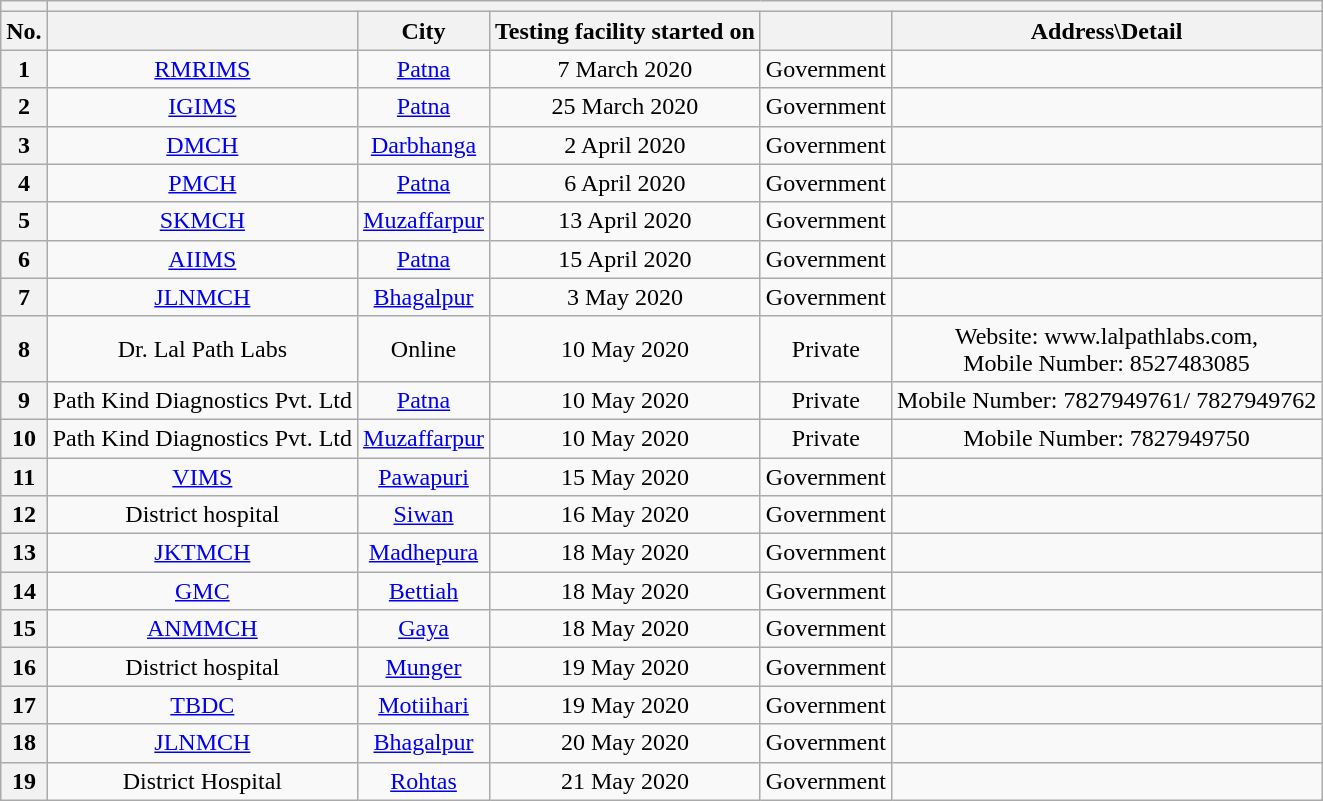<table class="wikitable plainrowheaders sortable" style="text-align:center">
<tr>
<th></th>
<th colspan="6"></th>
</tr>
<tr>
<th>No.</th>
<th><br></th>
<th>City</th>
<th>Testing facility started on</th>
<th><br></th>
<th>Address\Detail</th>
</tr>
<tr>
<th>1</th>
<td><a href='#'>RMRIMS</a></td>
<td><a href='#'>Patna</a></td>
<td>7 March 2020</td>
<td>Government</td>
<td></td>
</tr>
<tr>
<th>2</th>
<td><a href='#'>IGIMS</a></td>
<td><a href='#'>Patna</a></td>
<td>25 March 2020</td>
<td>Government</td>
<td></td>
</tr>
<tr>
<th>3</th>
<td><a href='#'>DMCH</a></td>
<td><a href='#'>Darbhanga</a></td>
<td>2 April 2020</td>
<td>Government</td>
<td></td>
</tr>
<tr>
<th>4</th>
<td><a href='#'>PMCH</a></td>
<td><a href='#'>Patna</a></td>
<td>6 April 2020</td>
<td>Government</td>
<td></td>
</tr>
<tr>
<th>5</th>
<td><a href='#'>SKMCH</a></td>
<td><a href='#'>Muzaffarpur</a></td>
<td>13 April 2020</td>
<td>Government</td>
<td></td>
</tr>
<tr>
<th>6</th>
<td><a href='#'>AIIMS</a></td>
<td><a href='#'>Patna</a></td>
<td>15 April 2020</td>
<td>Government</td>
<td></td>
</tr>
<tr>
<th>7</th>
<td><a href='#'>JLNMCH</a></td>
<td><a href='#'>Bhagalpur</a></td>
<td>3 May 2020</td>
<td>Government</td>
<td></td>
</tr>
<tr>
<th>8</th>
<td>Dr. Lal Path Labs</td>
<td>Online</td>
<td>10 May 2020</td>
<td>Private</td>
<td>Website: www.lalpathlabs.com,<br>Mobile Number: 8527483085</td>
</tr>
<tr>
<th>9</th>
<td>Path Kind Diagnostics Pvt. Ltd</td>
<td><a href='#'>Patna</a></td>
<td>10 May 2020</td>
<td>Private</td>
<td>Mobile Number: 7827949761/ 7827949762</td>
</tr>
<tr>
<th>10</th>
<td>Path Kind Diagnostics Pvt. Ltd</td>
<td><a href='#'>Muzaffarpur</a></td>
<td>10 May 2020</td>
<td>Private</td>
<td>Mobile Number: 7827949750</td>
</tr>
<tr>
<th>11</th>
<td><a href='#'>VIMS</a></td>
<td><a href='#'>Pawapuri</a></td>
<td>15 May 2020</td>
<td>Government</td>
<td></td>
</tr>
<tr>
<th>12</th>
<td>District hospital</td>
<td><a href='#'>Siwan</a></td>
<td>16 May 2020</td>
<td>Government</td>
<td></td>
</tr>
<tr>
<th>13</th>
<td><a href='#'>JKTMCH</a></td>
<td><a href='#'>Madhepura</a></td>
<td>18 May 2020</td>
<td>Government</td>
<td></td>
</tr>
<tr>
<th>14</th>
<td><a href='#'>GMC</a></td>
<td><a href='#'>Bettiah</a></td>
<td>18 May 2020</td>
<td>Government</td>
<td></td>
</tr>
<tr>
<th>15</th>
<td><a href='#'>ANMMCH</a></td>
<td><a href='#'>Gaya</a></td>
<td>18 May 2020</td>
<td>Government</td>
<td></td>
</tr>
<tr>
<th>16</th>
<td>District hospital</td>
<td><a href='#'>Munger</a></td>
<td>19 May 2020</td>
<td>Government</td>
<td></td>
</tr>
<tr>
<th>17</th>
<td><a href='#'>TBDC</a></td>
<td><a href='#'>Motiihari</a></td>
<td>19 May 2020</td>
<td>Government</td>
<td></td>
</tr>
<tr>
<th>18</th>
<td><a href='#'>JLNMCH</a></td>
<td><a href='#'>Bhagalpur</a></td>
<td>20 May 2020</td>
<td>Government</td>
<td></td>
</tr>
<tr>
<th>19</th>
<td>District Hospital</td>
<td><a href='#'>Rohtas</a></td>
<td>21 May 2020</td>
<td>Government</td>
<td></td>
</tr>
</table>
